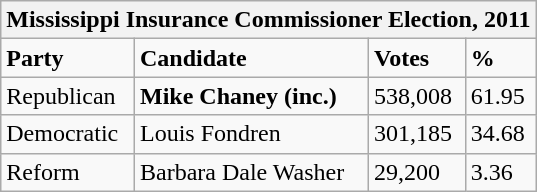<table class="wikitable">
<tr>
<th colspan="4">Mississippi Insurance Commissioner Election, 2011</th>
</tr>
<tr>
<td><strong>Party</strong></td>
<td><strong>Candidate</strong></td>
<td><strong>Votes</strong></td>
<td><strong>%</strong></td>
</tr>
<tr>
<td>Republican</td>
<td><strong>Mike Chaney (inc.)</strong></td>
<td>538,008</td>
<td>61.95</td>
</tr>
<tr>
<td>Democratic</td>
<td>Louis Fondren</td>
<td>301,185</td>
<td>34.68</td>
</tr>
<tr>
<td>Reform</td>
<td>Barbara Dale Washer</td>
<td>29,200</td>
<td>3.36</td>
</tr>
</table>
